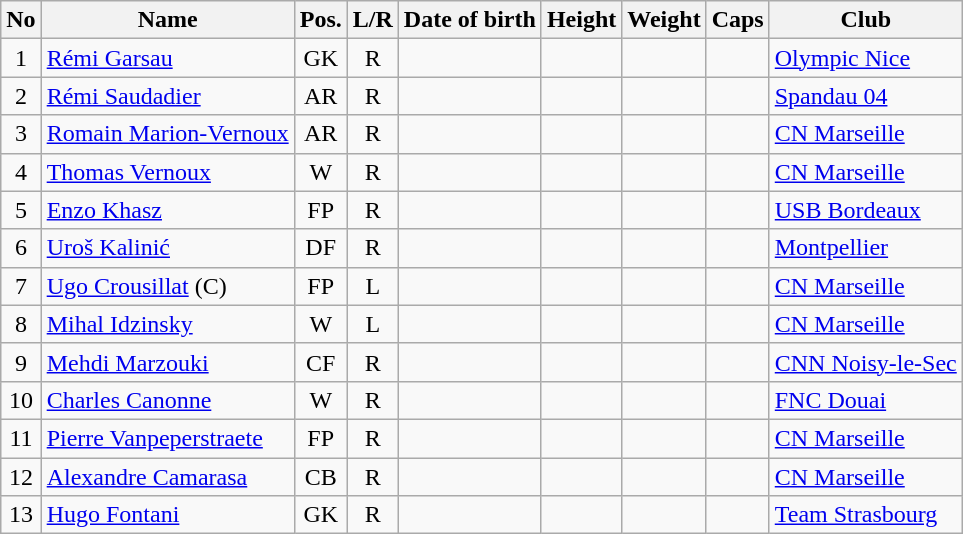<table class="wikitable sortable" style="text-align:center;">
<tr>
<th>No</th>
<th>Name</th>
<th>Pos.</th>
<th>L/R</th>
<th>Date of birth</th>
<th>Height</th>
<th>Weight</th>
<th>Caps</th>
<th>Club</th>
</tr>
<tr>
<td>1</td>
<td align=left><a href='#'>Rémi Garsau</a></td>
<td>GK</td>
<td>R</td>
<td align=left></td>
<td></td>
<td></td>
<td></td>
<td align=left> <a href='#'>Olympic Nice</a></td>
</tr>
<tr>
<td>2</td>
<td align=left><a href='#'>Rémi Saudadier</a></td>
<td>AR</td>
<td>R</td>
<td align=left></td>
<td></td>
<td></td>
<td></td>
<td align=left> <a href='#'>Spandau 04</a></td>
</tr>
<tr>
<td>3</td>
<td align=left><a href='#'>Romain Marion-Vernoux</a></td>
<td>AR</td>
<td>R</td>
<td align=left></td>
<td></td>
<td></td>
<td></td>
<td align=left> <a href='#'>CN Marseille</a></td>
</tr>
<tr>
<td>4</td>
<td align=left><a href='#'>Thomas Vernoux</a></td>
<td>W</td>
<td>R</td>
<td align=left></td>
<td></td>
<td></td>
<td></td>
<td align=left> <a href='#'>CN Marseille</a></td>
</tr>
<tr>
<td>5</td>
<td align=left><a href='#'>Enzo Khasz</a></td>
<td>FP</td>
<td>R</td>
<td align=left></td>
<td></td>
<td></td>
<td></td>
<td align=left> <a href='#'>USB Bordeaux</a></td>
</tr>
<tr>
<td>6</td>
<td align=left><a href='#'>Uroš Kalinić</a></td>
<td>DF</td>
<td>R</td>
<td align=left></td>
<td></td>
<td></td>
<td></td>
<td align=left> <a href='#'>Montpellier</a></td>
</tr>
<tr>
<td>7</td>
<td align=left><a href='#'>Ugo Crousillat</a> (C)</td>
<td>FP</td>
<td>L</td>
<td align=left></td>
<td></td>
<td></td>
<td></td>
<td align=left> <a href='#'>CN Marseille</a></td>
</tr>
<tr>
<td>8</td>
<td align=left><a href='#'>Mihal Idzinsky</a></td>
<td>W</td>
<td>L</td>
<td align=left></td>
<td></td>
<td></td>
<td></td>
<td align=left> <a href='#'>CN Marseille</a></td>
</tr>
<tr>
<td>9</td>
<td align=left><a href='#'>Mehdi Marzouki</a></td>
<td>CF</td>
<td>R</td>
<td align=left></td>
<td></td>
<td></td>
<td></td>
<td align=left> <a href='#'>CNN Noisy-le-Sec</a></td>
</tr>
<tr>
<td>10</td>
<td align=left><a href='#'>Charles Canonne</a></td>
<td>W</td>
<td>R</td>
<td align=left></td>
<td></td>
<td></td>
<td></td>
<td align=left> <a href='#'>FNC Douai</a></td>
</tr>
<tr>
<td>11</td>
<td align=left><a href='#'>Pierre Vanpeperstraete</a></td>
<td>FP</td>
<td>R</td>
<td align=left></td>
<td></td>
<td></td>
<td></td>
<td align=left> <a href='#'>CN Marseille</a></td>
</tr>
<tr>
<td>12</td>
<td align=left><a href='#'>Alexandre Camarasa</a></td>
<td>CB</td>
<td>R</td>
<td align=left></td>
<td></td>
<td></td>
<td></td>
<td align=left> <a href='#'>CN Marseille</a></td>
</tr>
<tr>
<td>13</td>
<td align=left><a href='#'>Hugo Fontani</a></td>
<td>GK</td>
<td>R</td>
<td align=left></td>
<td></td>
<td></td>
<td></td>
<td align=left> <a href='#'>Team Strasbourg</a></td>
</tr>
</table>
